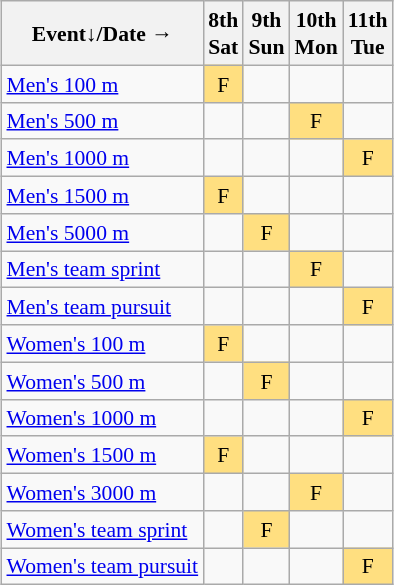<table class="wikitable" style="margin:0.5em auto; font-size:90%; line-height:1.25em; text-align:center;">
<tr>
<th>Event↓/Date →</th>
<th>8th<br>Sat</th>
<th>9th<br>Sun</th>
<th>10th<br>Mon</th>
<th>11th<br>Tue</th>
</tr>
<tr>
<td align="left"><a href='#'>Men's 100 m</a></td>
<td bgcolor="#FFDF80">F</td>
<td></td>
<td></td>
<td></td>
</tr>
<tr>
<td align="left"><a href='#'>Men's 500 m</a></td>
<td></td>
<td></td>
<td bgcolor="#FFDF80">F</td>
<td></td>
</tr>
<tr>
<td align="left"><a href='#'>Men's 1000 m</a></td>
<td></td>
<td></td>
<td></td>
<td bgcolor="#FFDF80">F</td>
</tr>
<tr>
<td align="left"><a href='#'>Men's 1500 m</a></td>
<td bgcolor="#FFDF80">F</td>
<td></td>
<td></td>
<td></td>
</tr>
<tr>
<td align="left"><a href='#'>Men's 5000 m</a></td>
<td></td>
<td bgcolor="#FFDF80">F</td>
<td></td>
<td></td>
</tr>
<tr>
<td align="left"><a href='#'>Men's team sprint</a></td>
<td></td>
<td></td>
<td bgcolor="#FFDF80">F</td>
<td></td>
</tr>
<tr>
<td align="left"><a href='#'>Men's team pursuit</a></td>
<td></td>
<td></td>
<td></td>
<td bgcolor="#FFDF80">F</td>
</tr>
<tr>
<td align="left"><a href='#'>Women's 100 m</a></td>
<td bgcolor="#FFDF80">F</td>
<td></td>
<td></td>
<td></td>
</tr>
<tr>
<td align="left"><a href='#'>Women's 500 m</a></td>
<td></td>
<td bgcolor="#FFDF80">F</td>
<td></td>
<td></td>
</tr>
<tr>
<td align="left"><a href='#'>Women's 1000 m</a></td>
<td></td>
<td></td>
<td></td>
<td bgcolor="#FFDF80">F</td>
</tr>
<tr>
<td align="left"><a href='#'>Women's 1500 m</a></td>
<td bgcolor="#FFDF80">F</td>
<td></td>
<td></td>
<td></td>
</tr>
<tr>
<td align="left"><a href='#'>Women's 3000 m</a></td>
<td></td>
<td></td>
<td bgcolor="#FFDF80">F</td>
<td></td>
</tr>
<tr>
<td align="left"><a href='#'>Women's team sprint</a></td>
<td></td>
<td bgcolor="#FFDF80">F</td>
<td></td>
<td></td>
</tr>
<tr>
<td align="left"><a href='#'>Women's team pursuit</a></td>
<td></td>
<td></td>
<td></td>
<td bgcolor="#FFDF80">F</td>
</tr>
</table>
